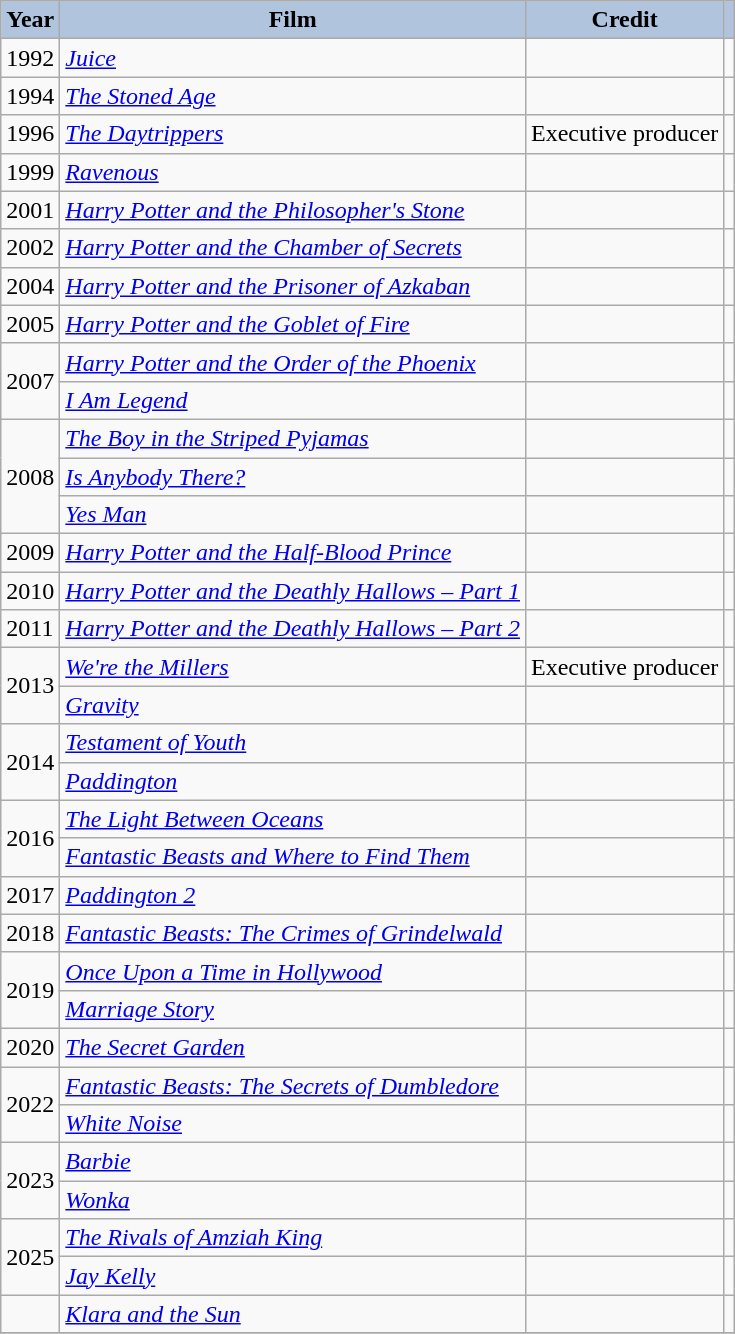<table class="wikitable" style="font-size:100%;">
<tr align="center">
<th style="background:#B0C4DE;">Year</th>
<th style="background:#B0C4DE;">Film</th>
<th style="background:#B0C4DE;">Credit</th>
<th style="background:#B0C4DE;"></th>
</tr>
<tr>
<td>1992</td>
<td><em><a href='#'>Juice</a></em></td>
<td></td>
<td></td>
</tr>
<tr>
<td>1994</td>
<td><em><a href='#'>The Stoned Age</a></em></td>
<td></td>
<td></td>
</tr>
<tr>
<td>1996</td>
<td><em><a href='#'>The Daytrippers</a></em></td>
<td>Executive producer</td>
<td></td>
</tr>
<tr>
<td>1999</td>
<td><em><a href='#'>Ravenous</a></em></td>
<td></td>
<td></td>
</tr>
<tr>
<td>2001</td>
<td><em><a href='#'>Harry Potter and the Philosopher's Stone</a></em></td>
<td></td>
<td></td>
</tr>
<tr>
<td>2002</td>
<td><em><a href='#'>Harry Potter and the Chamber of Secrets</a></em></td>
<td></td>
<td></td>
</tr>
<tr>
<td>2004</td>
<td><em><a href='#'>Harry Potter and the Prisoner of Azkaban</a></em></td>
<td></td>
<td></td>
</tr>
<tr>
<td>2005</td>
<td><em><a href='#'>Harry Potter and the Goblet of Fire</a></em></td>
<td></td>
<td></td>
</tr>
<tr>
<td rowspan=2>2007</td>
<td><em><a href='#'>Harry Potter and the Order of the Phoenix</a></em></td>
<td></td>
<td></td>
</tr>
<tr>
<td><em><a href='#'>I Am Legend</a></em></td>
<td></td>
<td></td>
</tr>
<tr>
<td rowspan=3>2008</td>
<td><em><a href='#'>The Boy in the Striped Pyjamas</a></em></td>
<td></td>
<td></td>
</tr>
<tr>
<td><em><a href='#'>Is Anybody There?</a></em></td>
<td></td>
<td></td>
</tr>
<tr>
<td><em><a href='#'>Yes Man</a></em></td>
<td></td>
<td></td>
</tr>
<tr>
<td>2009</td>
<td><em><a href='#'>Harry Potter and the Half-Blood Prince</a></em></td>
<td></td>
<td></td>
</tr>
<tr>
<td>2010</td>
<td><em><a href='#'>Harry Potter and the Deathly Hallows – Part 1</a></em></td>
<td></td>
<td></td>
</tr>
<tr>
<td>2011</td>
<td><em><a href='#'>Harry Potter and the Deathly Hallows – Part 2</a></em></td>
<td></td>
<td></td>
</tr>
<tr>
<td rowspan=2>2013</td>
<td><em><a href='#'>We're the Millers</a></em></td>
<td>Executive producer</td>
<td></td>
</tr>
<tr>
<td><em><a href='#'>Gravity</a></em></td>
<td></td>
<td></td>
</tr>
<tr>
<td rowspan=2>2014</td>
<td><em><a href='#'>Testament of Youth</a></em></td>
<td></td>
<td></td>
</tr>
<tr>
<td><em><a href='#'>Paddington</a></em></td>
<td></td>
<td></td>
</tr>
<tr>
<td rowspan=2>2016</td>
<td><em><a href='#'>The Light Between Oceans</a></em></td>
<td></td>
<td></td>
</tr>
<tr>
<td><em><a href='#'>Fantastic Beasts and Where to Find Them</a></em></td>
<td></td>
<td></td>
</tr>
<tr>
<td>2017</td>
<td><em><a href='#'>Paddington 2</a></em></td>
<td></td>
<td></td>
</tr>
<tr>
<td>2018</td>
<td><em><a href='#'>Fantastic Beasts: The Crimes of Grindelwald</a></em></td>
<td></td>
<td></td>
</tr>
<tr>
<td rowspan=2>2019</td>
<td><em><a href='#'>Once Upon a Time in Hollywood</a></em></td>
<td></td>
<td></td>
</tr>
<tr>
<td><em><a href='#'>Marriage Story</a></em></td>
<td></td>
<td></td>
</tr>
<tr>
<td>2020</td>
<td><em><a href='#'>The Secret Garden</a></em></td>
<td></td>
<td></td>
</tr>
<tr>
<td rowspan=2>2022</td>
<td><em><a href='#'>Fantastic Beasts: The Secrets of Dumbledore</a></em></td>
<td></td>
<td></td>
</tr>
<tr>
<td><em><a href='#'>White Noise</a></em></td>
<td></td>
<td></td>
</tr>
<tr>
<td rowspan=2>2023</td>
<td><em><a href='#'>Barbie</a></em></td>
<td></td>
<td></td>
</tr>
<tr>
<td><em><a href='#'>Wonka</a></em></td>
<td></td>
<td></td>
</tr>
<tr>
<td rowspan=2>2025</td>
<td><em><a href='#'>The Rivals of Amziah King</a></em></td>
<td></td>
<td></td>
</tr>
<tr>
<td><em><a href='#'>Jay Kelly</a></em></td>
<td></td>
<td></td>
</tr>
<tr>
<td></td>
<td><em><a href='#'>Klara and the Sun</a></em></td>
<td></td>
<td></td>
</tr>
<tr>
</tr>
</table>
